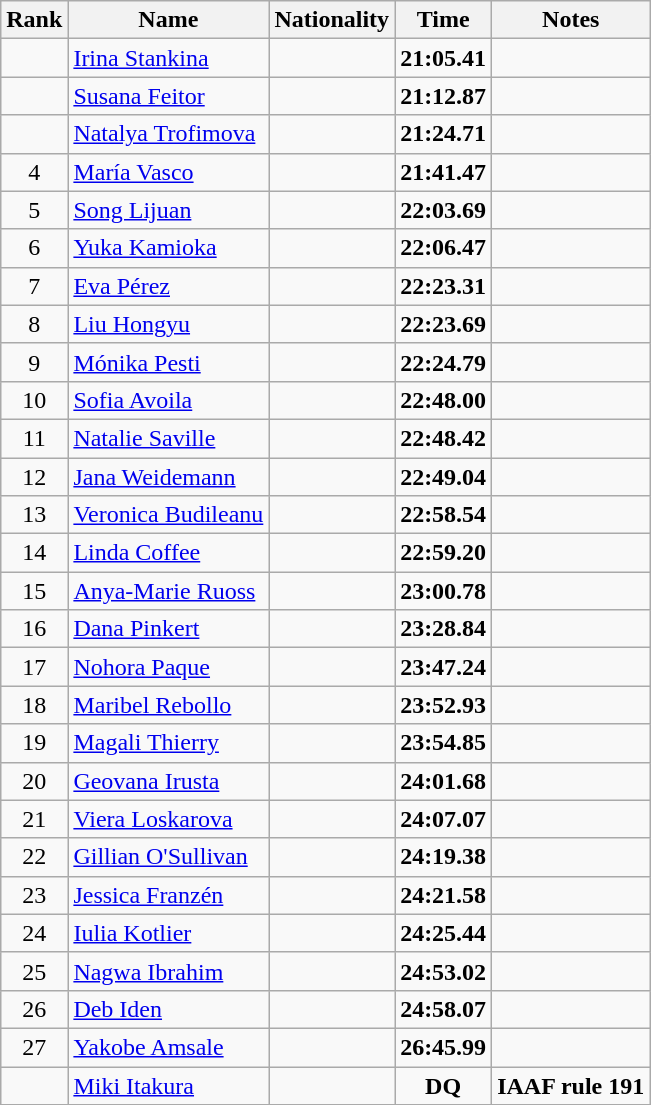<table class="wikitable sortable" style="text-align:center">
<tr>
<th>Rank</th>
<th>Name</th>
<th>Nationality</th>
<th>Time</th>
<th>Notes</th>
</tr>
<tr>
<td></td>
<td align=left><a href='#'>Irina Stankina</a></td>
<td align=left></td>
<td><strong>21:05.41</strong></td>
<td></td>
</tr>
<tr>
<td></td>
<td align=left><a href='#'>Susana Feitor</a></td>
<td align=left></td>
<td><strong>21:12.87</strong></td>
<td></td>
</tr>
<tr>
<td></td>
<td align=left><a href='#'>Natalya Trofimova</a></td>
<td align=left></td>
<td><strong>21:24.71</strong></td>
<td></td>
</tr>
<tr>
<td>4</td>
<td align=left><a href='#'>María Vasco</a></td>
<td align=left></td>
<td><strong>21:41.47</strong></td>
<td></td>
</tr>
<tr>
<td>5</td>
<td align=left><a href='#'>Song Lijuan</a></td>
<td align=left></td>
<td><strong>22:03.69</strong></td>
<td></td>
</tr>
<tr>
<td>6</td>
<td align=left><a href='#'>Yuka Kamioka</a></td>
<td align=left></td>
<td><strong>22:06.47</strong></td>
<td></td>
</tr>
<tr>
<td>7</td>
<td align=left><a href='#'>Eva Pérez</a></td>
<td align=left></td>
<td><strong>22:23.31</strong></td>
<td></td>
</tr>
<tr>
<td>8</td>
<td align=left><a href='#'>Liu Hongyu</a></td>
<td align=left></td>
<td><strong>22:23.69</strong></td>
<td></td>
</tr>
<tr>
<td>9</td>
<td align=left><a href='#'>Mónika Pesti</a></td>
<td align=left></td>
<td><strong>22:24.79</strong></td>
<td></td>
</tr>
<tr>
<td>10</td>
<td align=left><a href='#'>Sofia Avoila</a></td>
<td align=left></td>
<td><strong>22:48.00</strong></td>
<td></td>
</tr>
<tr>
<td>11</td>
<td align=left><a href='#'>Natalie Saville</a></td>
<td align=left></td>
<td><strong>22:48.42</strong></td>
<td></td>
</tr>
<tr>
<td>12</td>
<td align=left><a href='#'>Jana Weidemann</a></td>
<td align=left></td>
<td><strong>22:49.04</strong></td>
<td></td>
</tr>
<tr>
<td>13</td>
<td align=left><a href='#'>Veronica Budileanu</a></td>
<td align=left></td>
<td><strong>22:58.54</strong></td>
<td></td>
</tr>
<tr>
<td>14</td>
<td align=left><a href='#'>Linda Coffee</a></td>
<td align=left></td>
<td><strong>22:59.20</strong></td>
<td></td>
</tr>
<tr>
<td>15</td>
<td align=left><a href='#'>Anya-Marie Ruoss</a></td>
<td align=left></td>
<td><strong>23:00.78</strong></td>
<td></td>
</tr>
<tr>
<td>16</td>
<td align=left><a href='#'>Dana Pinkert</a></td>
<td align=left></td>
<td><strong>23:28.84</strong></td>
<td></td>
</tr>
<tr>
<td>17</td>
<td align=left><a href='#'>Nohora Paque</a></td>
<td align=left></td>
<td><strong>23:47.24</strong></td>
<td></td>
</tr>
<tr>
<td>18</td>
<td align=left><a href='#'>Maribel Rebollo</a></td>
<td align=left></td>
<td><strong>23:52.93</strong></td>
<td></td>
</tr>
<tr>
<td>19</td>
<td align=left><a href='#'>Magali Thierry</a></td>
<td align=left></td>
<td><strong>23:54.85</strong></td>
<td></td>
</tr>
<tr>
<td>20</td>
<td align=left><a href='#'>Geovana Irusta</a></td>
<td align=left></td>
<td><strong>24:01.68</strong></td>
<td></td>
</tr>
<tr>
<td>21</td>
<td align=left><a href='#'>Viera Loskarova</a></td>
<td align=left></td>
<td><strong>24:07.07</strong></td>
<td></td>
</tr>
<tr>
<td>22</td>
<td align=left><a href='#'>Gillian O'Sullivan</a></td>
<td align=left></td>
<td><strong>24:19.38</strong></td>
<td></td>
</tr>
<tr>
<td>23</td>
<td align=left><a href='#'>Jessica Franzén</a></td>
<td align=left></td>
<td><strong>24:21.58</strong></td>
<td></td>
</tr>
<tr>
<td>24</td>
<td align=left><a href='#'>Iulia Kotlier</a></td>
<td align=left></td>
<td><strong>24:25.44</strong></td>
<td></td>
</tr>
<tr>
<td>25</td>
<td align=left><a href='#'>Nagwa Ibrahim</a></td>
<td align=left></td>
<td><strong>24:53.02</strong></td>
<td></td>
</tr>
<tr>
<td>26</td>
<td align=left><a href='#'>Deb Iden</a></td>
<td align=left></td>
<td><strong>24:58.07</strong></td>
<td></td>
</tr>
<tr>
<td>27</td>
<td align=left><a href='#'>Yakobe Amsale</a></td>
<td align=left></td>
<td><strong>26:45.99</strong></td>
<td></td>
</tr>
<tr>
<td></td>
<td align=left><a href='#'>Miki Itakura</a></td>
<td align=left></td>
<td><strong>DQ</strong></td>
<td><strong>IAAF rule 191</strong></td>
</tr>
</table>
